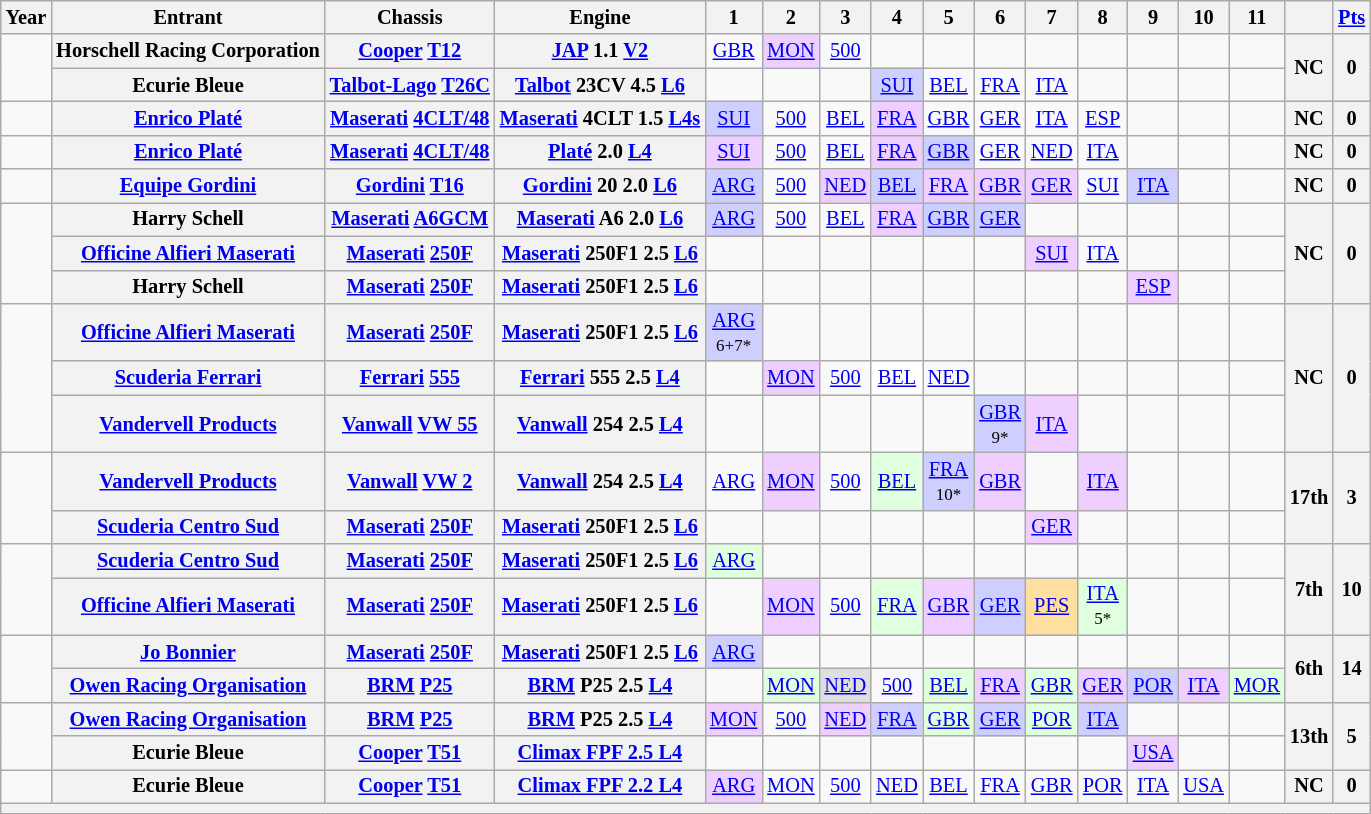<table class="wikitable" style="text-align:center; font-size:85%">
<tr>
<th>Year</th>
<th>Entrant</th>
<th>Chassis</th>
<th>Engine</th>
<th>1</th>
<th>2</th>
<th>3</th>
<th>4</th>
<th>5</th>
<th>6</th>
<th>7</th>
<th>8</th>
<th>9</th>
<th>10</th>
<th>11</th>
<th></th>
<th><a href='#'>Pts</a></th>
</tr>
<tr>
<td rowspan=2></td>
<th nowrap>Horschell Racing Corporation</th>
<th nowrap><a href='#'>Cooper</a> <a href='#'>T12</a></th>
<th nowrap><a href='#'>JAP</a> 1.1 <a href='#'>V2</a></th>
<td><a href='#'>GBR</a></td>
<td style="background:#efcfff;"><a href='#'>MON</a><br></td>
<td><a href='#'>500</a></td>
<td></td>
<td></td>
<td></td>
<td></td>
<td></td>
<td></td>
<td></td>
<td></td>
<th rowspan=2>NC</th>
<th rowspan=2>0</th>
</tr>
<tr>
<th nowrap>Ecurie Bleue</th>
<th nowrap><a href='#'>Talbot-Lago</a> <a href='#'>T26C</a></th>
<th nowrap><a href='#'>Talbot</a> 23CV 4.5 <a href='#'>L6</a></th>
<td></td>
<td></td>
<td></td>
<td style="background:#cfcfff;"><a href='#'>SUI</a><br></td>
<td><a href='#'>BEL</a></td>
<td><a href='#'>FRA</a></td>
<td><a href='#'>ITA</a></td>
<td></td>
<td></td>
<td></td>
<td></td>
</tr>
<tr>
<td></td>
<th nowrap><a href='#'>Enrico Platé</a></th>
<th nowrap><a href='#'>Maserati</a> <a href='#'>4CLT/48</a></th>
<th nowrap><a href='#'>Maserati</a> 4CLT 1.5 <a href='#'>L4</a><a href='#'>s</a></th>
<td style="background:#cfcfff;"><a href='#'>SUI</a><br></td>
<td><a href='#'>500</a></td>
<td><a href='#'>BEL</a></td>
<td style="background:#efcfff;"><a href='#'>FRA</a><br></td>
<td><a href='#'>GBR</a></td>
<td><a href='#'>GER</a></td>
<td><a href='#'>ITA</a></td>
<td><a href='#'>ESP</a></td>
<td></td>
<td></td>
<td></td>
<th>NC</th>
<th>0</th>
</tr>
<tr>
<td></td>
<th nowrap><a href='#'>Enrico Platé</a></th>
<th nowrap><a href='#'>Maserati</a> <a href='#'>4CLT/48</a></th>
<th nowrap><a href='#'>Platé</a> 2.0 <a href='#'>L4</a></th>
<td style="background:#efcfff;"><a href='#'>SUI</a><br></td>
<td><a href='#'>500</a></td>
<td><a href='#'>BEL</a></td>
<td style="background:#efcfff;"><a href='#'>FRA</a><br></td>
<td style="background:#cfcfff;"><a href='#'>GBR</a><br></td>
<td><a href='#'>GER</a></td>
<td><a href='#'>NED</a></td>
<td><a href='#'>ITA</a></td>
<td></td>
<td></td>
<td></td>
<th>NC</th>
<th>0</th>
</tr>
<tr>
<td></td>
<th nowrap><a href='#'>Equipe Gordini</a></th>
<th nowrap><a href='#'>Gordini</a> <a href='#'>T16</a></th>
<th nowrap><a href='#'>Gordini</a> 20 2.0 <a href='#'>L6</a></th>
<td style="background:#cfcfff;"><a href='#'>ARG</a><br></td>
<td><a href='#'>500</a></td>
<td style="background:#efcfff;"><a href='#'>NED</a><br></td>
<td style="background:#cfcfff;"><a href='#'>BEL</a><br></td>
<td style="background:#efcfff;"><a href='#'>FRA</a><br></td>
<td style="background:#efcfff;"><a href='#'>GBR</a><br></td>
<td style="background:#efcfff;"><a href='#'>GER</a><br></td>
<td><a href='#'>SUI</a></td>
<td style="background:#cfcfff;"><a href='#'>ITA</a><br></td>
<td></td>
<td></td>
<th>NC</th>
<th>0</th>
</tr>
<tr>
<td rowspan=3></td>
<th nowrap>Harry Schell</th>
<th nowrap><a href='#'>Maserati</a> <a href='#'>A6GCM</a></th>
<th nowrap><a href='#'>Maserati</a> A6 2.0 <a href='#'>L6</a></th>
<td style="background:#cfcfff;"><a href='#'>ARG</a><br></td>
<td><a href='#'>500</a></td>
<td><a href='#'>BEL</a></td>
<td style="background:#efcfff;"><a href='#'>FRA</a><br></td>
<td style="background:#cfcfff;"><a href='#'>GBR</a><br></td>
<td style="background:#cfcfff;"><a href='#'>GER</a><br></td>
<td></td>
<td></td>
<td></td>
<td></td>
<td></td>
<th rowspan=3>NC</th>
<th rowspan=3>0</th>
</tr>
<tr>
<th nowrap><a href='#'>Officine Alfieri Maserati</a></th>
<th nowrap><a href='#'>Maserati</a> <a href='#'>250F</a></th>
<th nowrap><a href='#'>Maserati</a> 250F1 2.5 <a href='#'>L6</a></th>
<td></td>
<td></td>
<td></td>
<td></td>
<td></td>
<td></td>
<td style="background:#efcfff;"><a href='#'>SUI</a><br></td>
<td><a href='#'>ITA</a></td>
<td></td>
<td></td>
<td></td>
</tr>
<tr>
<th nowrap>Harry Schell</th>
<th nowrap><a href='#'>Maserati</a> <a href='#'>250F</a></th>
<th nowrap><a href='#'>Maserati</a> 250F1 2.5 <a href='#'>L6</a></th>
<td></td>
<td></td>
<td></td>
<td></td>
<td></td>
<td></td>
<td></td>
<td></td>
<td style="background:#efcfff;"><a href='#'>ESP</a><br></td>
<td></td>
<td></td>
</tr>
<tr>
<td rowspan=3></td>
<th nowrap><a href='#'>Officine Alfieri Maserati</a></th>
<th nowrap><a href='#'>Maserati</a> <a href='#'>250F</a></th>
<th nowrap><a href='#'>Maserati</a> 250F1 2.5 <a href='#'>L6</a></th>
<td style="background:#cfcfff;"><a href='#'>ARG</a><br><small>6+7*</small></td>
<td></td>
<td></td>
<td></td>
<td></td>
<td></td>
<td></td>
<td></td>
<td></td>
<td></td>
<td></td>
<th rowspan=3>NC</th>
<th rowspan=3>0</th>
</tr>
<tr>
<th nowrap><a href='#'>Scuderia Ferrari</a></th>
<th nowrap><a href='#'>Ferrari</a> <a href='#'>555</a></th>
<th nowrap><a href='#'>Ferrari</a> 555 2.5 <a href='#'>L4</a></th>
<td></td>
<td style="background:#efcfff;"><a href='#'>MON</a><br></td>
<td><a href='#'>500</a></td>
<td style="background:#ffffff;"><a href='#'>BEL</a><br></td>
<td><a href='#'>NED</a></td>
<td></td>
<td></td>
<td></td>
<td></td>
<td></td>
<td></td>
</tr>
<tr>
<th nowrap><a href='#'>Vandervell Products</a></th>
<th nowrap><a href='#'>Vanwall</a> <a href='#'>VW 55</a></th>
<th nowrap><a href='#'>Vanwall</a> 254 2.5 <a href='#'>L4</a></th>
<td></td>
<td></td>
<td></td>
<td></td>
<td></td>
<td style="background:#cfcfff;"><a href='#'>GBR</a><br><small>9*</small></td>
<td style="background:#efcfff;"><a href='#'>ITA</a><br></td>
<td></td>
<td></td>
<td></td>
<td></td>
</tr>
<tr>
<td rowspan=2></td>
<th nowrap><a href='#'>Vandervell Products</a></th>
<th nowrap><a href='#'>Vanwall</a> <a href='#'>VW 2</a></th>
<th nowrap><a href='#'>Vanwall</a> 254 2.5 <a href='#'>L4</a></th>
<td><a href='#'>ARG</a></td>
<td style="background:#efcfff;"><a href='#'>MON</a><br></td>
<td><a href='#'>500</a></td>
<td style="background:#dfffdf;"><a href='#'>BEL</a><br></td>
<td style="background:#cfcfff;"><a href='#'>FRA</a><br><small>10*</small></td>
<td style="background:#efcfff;"><a href='#'>GBR</a><br></td>
<td></td>
<td style="background:#efcfff;"><a href='#'>ITA</a><br></td>
<td></td>
<td></td>
<td></td>
<th rowspan=2>17th</th>
<th rowspan=2>3</th>
</tr>
<tr>
<th nowrap><a href='#'>Scuderia Centro Sud</a></th>
<th nowrap><a href='#'>Maserati</a> <a href='#'>250F</a></th>
<th nowrap><a href='#'>Maserati</a> 250F1 2.5 <a href='#'>L6</a></th>
<td></td>
<td></td>
<td></td>
<td></td>
<td></td>
<td></td>
<td style="background:#efcfff;"><a href='#'>GER</a><br></td>
<td></td>
<td></td>
<td></td>
<td></td>
</tr>
<tr>
<td rowspan=2></td>
<th nowrap><a href='#'>Scuderia Centro Sud</a></th>
<th nowrap><a href='#'>Maserati</a> <a href='#'>250F</a></th>
<th nowrap><a href='#'>Maserati</a> 250F1 2.5 <a href='#'>L6</a></th>
<td style="background:#dfffdf;"><a href='#'>ARG</a><br></td>
<td></td>
<td></td>
<td></td>
<td></td>
<td></td>
<td></td>
<td></td>
<td></td>
<td></td>
<td></td>
<th rowspan=2>7th</th>
<th rowspan=2>10</th>
</tr>
<tr>
<th nowrap><a href='#'>Officine Alfieri Maserati</a></th>
<th nowrap><a href='#'>Maserati</a> <a href='#'>250F</a></th>
<th nowrap><a href='#'>Maserati</a> 250F1 2.5 <a href='#'>L6</a></th>
<td></td>
<td style="background:#efcfff;"><a href='#'>MON</a><br></td>
<td><a href='#'>500</a></td>
<td style="background:#dfffdf;"><a href='#'>FRA</a><br></td>
<td style="background:#efcfff;"><a href='#'>GBR</a><br></td>
<td style="background:#cfcfff;"><a href='#'>GER</a><br></td>
<td style="background:#ffdf9f;"><a href='#'>PES</a><br></td>
<td style="background:#dfffdf;"><a href='#'>ITA</a><br><small>5*</small></td>
<td></td>
<td></td>
<td></td>
</tr>
<tr>
<td rowspan=2></td>
<th nowrap><a href='#'>Jo Bonnier</a></th>
<th nowrap><a href='#'>Maserati</a> <a href='#'>250F</a></th>
<th nowrap><a href='#'>Maserati</a> 250F1 2.5 <a href='#'>L6</a></th>
<td style="background:#cfcfff;"><a href='#'>ARG</a><br></td>
<td></td>
<td></td>
<td></td>
<td></td>
<td></td>
<td></td>
<td></td>
<td></td>
<td></td>
<td></td>
<th rowspan=2>6th</th>
<th rowspan=2>14</th>
</tr>
<tr>
<th nowrap><a href='#'>Owen Racing Organisation</a></th>
<th nowrap><a href='#'>BRM</a> <a href='#'>P25</a></th>
<th nowrap><a href='#'>BRM</a> P25 2.5 <a href='#'>L4</a></th>
<td></td>
<td style="background:#dfffdf;"><a href='#'>MON</a><br></td>
<td style="background:#dfdfdf;"><a href='#'>NED</a><br></td>
<td><a href='#'>500</a></td>
<td style="background:#dfffdf;"><a href='#'>BEL</a><br></td>
<td style="background:#efcfff;"><a href='#'>FRA</a><br></td>
<td style="background:#dfffdf;"><a href='#'>GBR</a><br></td>
<td style="background:#efcfff;"><a href='#'>GER</a><br></td>
<td style="background:#cfcfff;"><a href='#'>POR</a><br></td>
<td style="background:#efcfff;"><a href='#'>ITA</a><br></td>
<td style="background:#dfffdf;"><a href='#'>MOR</a><br></td>
</tr>
<tr>
<td rowspan=2></td>
<th nowrap><a href='#'>Owen Racing Organisation</a></th>
<th nowrap><a href='#'>BRM</a> <a href='#'>P25</a></th>
<th nowrap><a href='#'>BRM</a> P25 2.5 <a href='#'>L4</a></th>
<td style="background:#efcfff;"><a href='#'>MON</a><br></td>
<td><a href='#'>500</a></td>
<td style="background:#efcfff;"><a href='#'>NED</a><br></td>
<td style="background:#cfcfff;"><a href='#'>FRA</a><br></td>
<td style="background:#dfffdf;"><a href='#'>GBR</a><br></td>
<td style="background:#cfcfff;"><a href='#'>GER</a><br></td>
<td style="background:#dfffdf;"><a href='#'>POR</a><br></td>
<td style="background:#cfcfff;"><a href='#'>ITA</a><br></td>
<td></td>
<td></td>
<td></td>
<th rowspan=2>13th</th>
<th rowspan=2>5</th>
</tr>
<tr>
<th nowrap>Ecurie Bleue</th>
<th nowrap><a href='#'>Cooper</a> <a href='#'>T51</a></th>
<th nowrap><a href='#'>Climax FPF 2.5 L4</a></th>
<td></td>
<td></td>
<td></td>
<td></td>
<td></td>
<td></td>
<td></td>
<td></td>
<td style="background:#efcfff;"><a href='#'>USA</a><br></td>
<td></td>
<td></td>
</tr>
<tr>
<td></td>
<th nowrap>Ecurie Bleue</th>
<th nowrap><a href='#'>Cooper</a> <a href='#'>T51</a></th>
<th nowrap><a href='#'>Climax FPF 2.2 L4</a></th>
<td style="background:#efcfff;"><a href='#'>ARG</a><br></td>
<td><a href='#'>MON</a></td>
<td><a href='#'>500</a></td>
<td><a href='#'>NED</a></td>
<td><a href='#'>BEL</a></td>
<td><a href='#'>FRA</a></td>
<td><a href='#'>GBR</a></td>
<td><a href='#'>POR</a></td>
<td><a href='#'>ITA</a></td>
<td><a href='#'>USA</a></td>
<td></td>
<th>NC</th>
<th>0</th>
</tr>
<tr>
<th colspan=17></th>
</tr>
</table>
